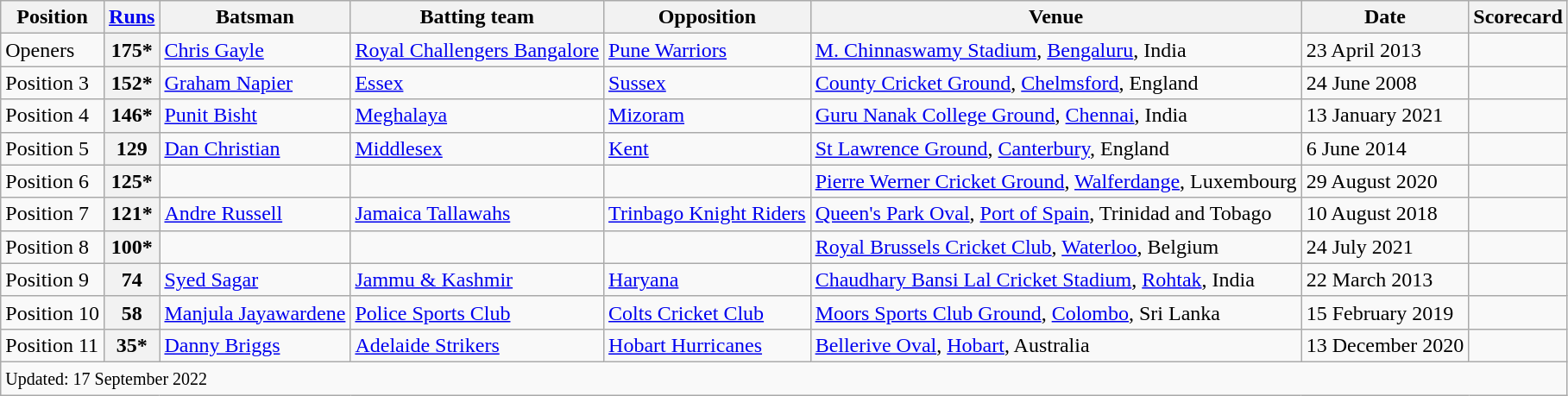<table class="wikitable sortable">
<tr>
<th scope="col">Position</th>
<th scope="col"><a href='#'>Runs</a></th>
<th scope="col">Batsman</th>
<th scope="col">Batting team</th>
<th scope="col">Opposition</th>
<th scope="col">Venue</th>
<th scope="col">Date</th>
<th scope="col">Scorecard</th>
</tr>
<tr>
<td>Openers</td>
<th>175*</th>
<td><a href='#'>Chris Gayle</a></td>
<td><a href='#'>Royal Challengers Bangalore</a></td>
<td><a href='#'>Pune Warriors</a></td>
<td><a href='#'>M. Chinnaswamy Stadium</a>, <a href='#'>Bengaluru</a>, India</td>
<td>23 April 2013</td>
<td></td>
</tr>
<tr>
<td>Position 3</td>
<th>152*</th>
<td><a href='#'>Graham Napier</a></td>
<td><a href='#'>Essex</a></td>
<td><a href='#'>Sussex</a></td>
<td><a href='#'>County Cricket Ground</a>, <a href='#'>Chelmsford</a>, England</td>
<td>24 June 2008</td>
<td></td>
</tr>
<tr>
<td>Position 4</td>
<th>146*</th>
<td><a href='#'>Punit Bisht</a></td>
<td><a href='#'>Meghalaya</a></td>
<td><a href='#'>Mizoram</a></td>
<td><a href='#'>Guru Nanak College Ground</a>, <a href='#'>Chennai</a>, India</td>
<td>13 January 2021</td>
<td></td>
</tr>
<tr>
<td>Position 5</td>
<th>129</th>
<td><a href='#'>Dan Christian</a></td>
<td><a href='#'>Middlesex</a></td>
<td><a href='#'>Kent</a></td>
<td><a href='#'>St Lawrence Ground</a>, <a href='#'>Canterbury</a>, England</td>
<td>6 June 2014</td>
<td></td>
</tr>
<tr>
<td>Position 6</td>
<th>125*</th>
<td></td>
<td></td>
<td></td>
<td><a href='#'>Pierre Werner Cricket Ground</a>, <a href='#'>Walferdange</a>, Luxembourg</td>
<td>29 August 2020</td>
<td></td>
</tr>
<tr>
<td>Position 7</td>
<th>121*</th>
<td><a href='#'>Andre Russell</a></td>
<td><a href='#'>Jamaica Tallawahs</a></td>
<td><a href='#'>Trinbago Knight Riders</a></td>
<td><a href='#'>Queen's Park Oval</a>, <a href='#'>Port of Spain</a>, Trinidad and Tobago</td>
<td>10 August 2018</td>
<td></td>
</tr>
<tr>
<td>Position 8</td>
<th>100*</th>
<td></td>
<td></td>
<td></td>
<td><a href='#'>Royal Brussels Cricket Club</a>, <a href='#'>Waterloo</a>, Belgium</td>
<td>24 July 2021</td>
<td></td>
</tr>
<tr>
<td>Position 9</td>
<th>74</th>
<td><a href='#'>Syed Sagar</a></td>
<td><a href='#'>Jammu & Kashmir</a></td>
<td><a href='#'>Haryana</a></td>
<td><a href='#'>Chaudhary Bansi Lal Cricket Stadium</a>, <a href='#'>Rohtak</a>, India</td>
<td>22 March 2013</td>
<td></td>
</tr>
<tr>
<td>Position 10</td>
<th>58</th>
<td><a href='#'>Manjula Jayawardene</a></td>
<td><a href='#'>Police Sports Club</a></td>
<td><a href='#'>Colts Cricket Club</a></td>
<td><a href='#'>Moors Sports Club Ground</a>, <a href='#'>Colombo</a>, Sri Lanka</td>
<td>15 February 2019</td>
<td></td>
</tr>
<tr>
<td>Position 11</td>
<th>35*</th>
<td><a href='#'>Danny Briggs</a></td>
<td><a href='#'>Adelaide Strikers</a></td>
<td><a href='#'>Hobart Hurricanes</a></td>
<td><a href='#'>Bellerive Oval</a>, <a href='#'>Hobart</a>, Australia</td>
<td>13 December 2020</td>
<td></td>
</tr>
<tr class="sortbottom">
<td scope="row" colspan=8><small>Updated: 17 September 2022</small></td>
</tr>
</table>
